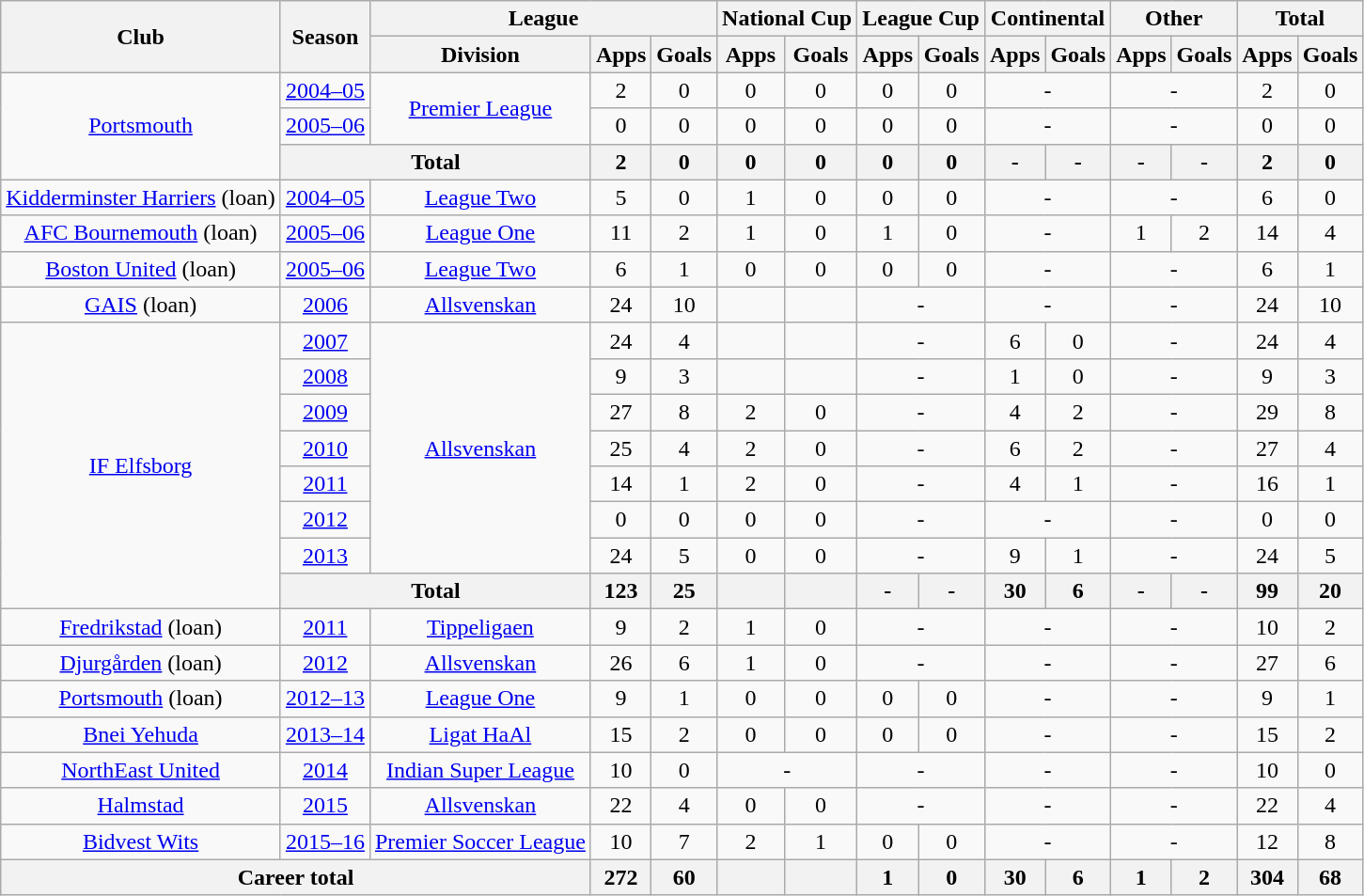<table class="wikitable" style="text-align: center;">
<tr>
<th rowspan="2">Club</th>
<th rowspan="2">Season</th>
<th colspan="3">League</th>
<th colspan="2">National Cup</th>
<th colspan="2">League Cup</th>
<th colspan="2">Continental</th>
<th colspan="2">Other</th>
<th colspan="2">Total</th>
</tr>
<tr>
<th>Division</th>
<th>Apps</th>
<th>Goals</th>
<th>Apps</th>
<th>Goals</th>
<th>Apps</th>
<th>Goals</th>
<th>Apps</th>
<th>Goals</th>
<th>Apps</th>
<th>Goals</th>
<th>Apps</th>
<th>Goals</th>
</tr>
<tr>
<td rowspan="3" valign="center"><a href='#'>Portsmouth</a></td>
<td><a href='#'>2004–05</a></td>
<td rowspan="2" valign="center"><a href='#'>Premier League</a></td>
<td>2</td>
<td>0</td>
<td>0</td>
<td>0</td>
<td>0</td>
<td>0</td>
<td colspan="2">-</td>
<td colspan="2">-</td>
<td>2</td>
<td>0</td>
</tr>
<tr>
<td><a href='#'>2005–06</a></td>
<td>0</td>
<td>0</td>
<td>0</td>
<td>0</td>
<td>0</td>
<td>0</td>
<td colspan="2">-</td>
<td colspan="2">-</td>
<td>0</td>
<td>0</td>
</tr>
<tr>
<th colspan="2">Total</th>
<th>2</th>
<th>0</th>
<th>0</th>
<th>0</th>
<th>0</th>
<th>0</th>
<th>-</th>
<th>-</th>
<th>-</th>
<th>-</th>
<th>2</th>
<th>0</th>
</tr>
<tr>
<td valign="center"><a href='#'>Kidderminster Harriers</a> (loan)</td>
<td><a href='#'>2004–05</a></td>
<td><a href='#'>League Two</a></td>
<td>5</td>
<td>0</td>
<td>1</td>
<td>0</td>
<td>0</td>
<td>0</td>
<td colspan="2">-</td>
<td colspan="2">-</td>
<td>6</td>
<td>0</td>
</tr>
<tr>
<td valign="center"><a href='#'>AFC Bournemouth</a> (loan)</td>
<td><a href='#'>2005–06</a></td>
<td><a href='#'>League One</a></td>
<td>11</td>
<td>2</td>
<td>1</td>
<td>0</td>
<td>1</td>
<td>0</td>
<td colspan="2">-</td>
<td>1</td>
<td>2</td>
<td>14</td>
<td>4</td>
</tr>
<tr>
<td valign="center"><a href='#'>Boston United</a> (loan)</td>
<td><a href='#'>2005–06</a></td>
<td><a href='#'>League Two</a></td>
<td>6</td>
<td>1</td>
<td>0</td>
<td>0</td>
<td>0</td>
<td>0</td>
<td colspan="2">-</td>
<td colspan="2">-</td>
<td>6</td>
<td>1</td>
</tr>
<tr>
<td valign="center"><a href='#'>GAIS</a> (loan)</td>
<td><a href='#'>2006</a></td>
<td><a href='#'>Allsvenskan</a></td>
<td>24</td>
<td>10</td>
<td></td>
<td></td>
<td colspan="2">-</td>
<td colspan="2">-</td>
<td colspan="2">-</td>
<td>24</td>
<td>10</td>
</tr>
<tr>
<td rowspan="8" valign="center"><a href='#'>IF Elfsborg</a></td>
<td><a href='#'>2007</a></td>
<td rowspan="7" valign="center"><a href='#'>Allsvenskan</a></td>
<td>24</td>
<td>4</td>
<td></td>
<td></td>
<td colspan="2">-</td>
<td>6</td>
<td>0</td>
<td colspan="2">-</td>
<td>24</td>
<td>4</td>
</tr>
<tr>
<td><a href='#'>2008</a></td>
<td>9</td>
<td>3</td>
<td></td>
<td></td>
<td colspan="2">-</td>
<td>1</td>
<td>0</td>
<td colspan="2">-</td>
<td>9</td>
<td>3</td>
</tr>
<tr>
<td><a href='#'>2009</a></td>
<td>27</td>
<td>8</td>
<td>2</td>
<td>0</td>
<td colspan="2">-</td>
<td>4</td>
<td>2</td>
<td colspan="2">-</td>
<td>29</td>
<td>8</td>
</tr>
<tr>
<td><a href='#'>2010</a></td>
<td>25</td>
<td>4</td>
<td>2</td>
<td>0</td>
<td colspan="2">-</td>
<td>6</td>
<td>2</td>
<td colspan="2">-</td>
<td>27</td>
<td>4</td>
</tr>
<tr>
<td><a href='#'>2011</a></td>
<td>14</td>
<td>1</td>
<td>2</td>
<td>0</td>
<td colspan="2">-</td>
<td>4</td>
<td>1</td>
<td colspan="2">-</td>
<td>16</td>
<td>1</td>
</tr>
<tr>
<td><a href='#'>2012</a></td>
<td>0</td>
<td>0</td>
<td>0</td>
<td>0</td>
<td colspan="2">-</td>
<td colspan="2">-</td>
<td colspan="2">-</td>
<td>0</td>
<td>0</td>
</tr>
<tr>
<td><a href='#'>2013</a></td>
<td>24</td>
<td>5</td>
<td>0</td>
<td>0</td>
<td colspan="2">-</td>
<td>9</td>
<td>1</td>
<td colspan="2">-</td>
<td>24</td>
<td>5</td>
</tr>
<tr>
<th colspan="2">Total</th>
<th>123</th>
<th>25</th>
<th></th>
<th></th>
<th>-</th>
<th>-</th>
<th>30</th>
<th>6</th>
<th>-</th>
<th>-</th>
<th>99</th>
<th>20</th>
</tr>
<tr>
<td valign="center"><a href='#'>Fredrikstad</a> (loan)</td>
<td><a href='#'>2011</a></td>
<td><a href='#'>Tippeligaen</a></td>
<td>9</td>
<td>2</td>
<td>1</td>
<td>0</td>
<td colspan="2">-</td>
<td colspan="2">-</td>
<td colspan="2">-</td>
<td>10</td>
<td>2</td>
</tr>
<tr>
<td valign="center"><a href='#'>Djurgården</a> (loan)</td>
<td><a href='#'>2012</a></td>
<td><a href='#'>Allsvenskan</a></td>
<td>26</td>
<td>6</td>
<td>1</td>
<td>0</td>
<td colspan="2">-</td>
<td colspan="2">-</td>
<td colspan="2">-</td>
<td>27</td>
<td>6</td>
</tr>
<tr>
<td valign="center"><a href='#'>Portsmouth</a> (loan)</td>
<td><a href='#'>2012–13</a></td>
<td><a href='#'>League One</a></td>
<td>9</td>
<td>1</td>
<td>0</td>
<td>0</td>
<td>0</td>
<td>0</td>
<td colspan="2">-</td>
<td colspan="2">-</td>
<td>9</td>
<td>1</td>
</tr>
<tr>
<td valign="center"><a href='#'>Bnei Yehuda</a></td>
<td><a href='#'>2013–14</a></td>
<td><a href='#'>Ligat HaAl</a></td>
<td>15</td>
<td>2</td>
<td>0</td>
<td>0</td>
<td>0</td>
<td>0</td>
<td colspan="2">-</td>
<td colspan="2">-</td>
<td>15</td>
<td>2</td>
</tr>
<tr>
<td valign="center"><a href='#'>NorthEast United</a></td>
<td><a href='#'>2014</a></td>
<td><a href='#'>Indian Super League</a></td>
<td>10</td>
<td>0</td>
<td colspan="2">-</td>
<td colspan="2">-</td>
<td colspan="2">-</td>
<td colspan="2">-</td>
<td>10</td>
<td>0</td>
</tr>
<tr>
<td valign="center"><a href='#'>Halmstad</a></td>
<td><a href='#'>2015</a></td>
<td><a href='#'>Allsvenskan</a></td>
<td>22</td>
<td>4</td>
<td>0</td>
<td>0</td>
<td colspan="2">-</td>
<td colspan="2">-</td>
<td colspan="2">-</td>
<td>22</td>
<td>4</td>
</tr>
<tr>
<td valign="center"><a href='#'>Bidvest Wits</a></td>
<td><a href='#'>2015–16</a></td>
<td><a href='#'>Premier Soccer League</a></td>
<td>10</td>
<td>7</td>
<td>2</td>
<td>1</td>
<td>0</td>
<td>0</td>
<td colspan="2">-</td>
<td colspan="2">-</td>
<td>12</td>
<td>8</td>
</tr>
<tr>
<th colspan="3">Career total</th>
<th>272</th>
<th>60</th>
<th></th>
<th></th>
<th>1</th>
<th>0</th>
<th>30</th>
<th>6</th>
<th>1</th>
<th>2</th>
<th>304</th>
<th>68</th>
</tr>
</table>
